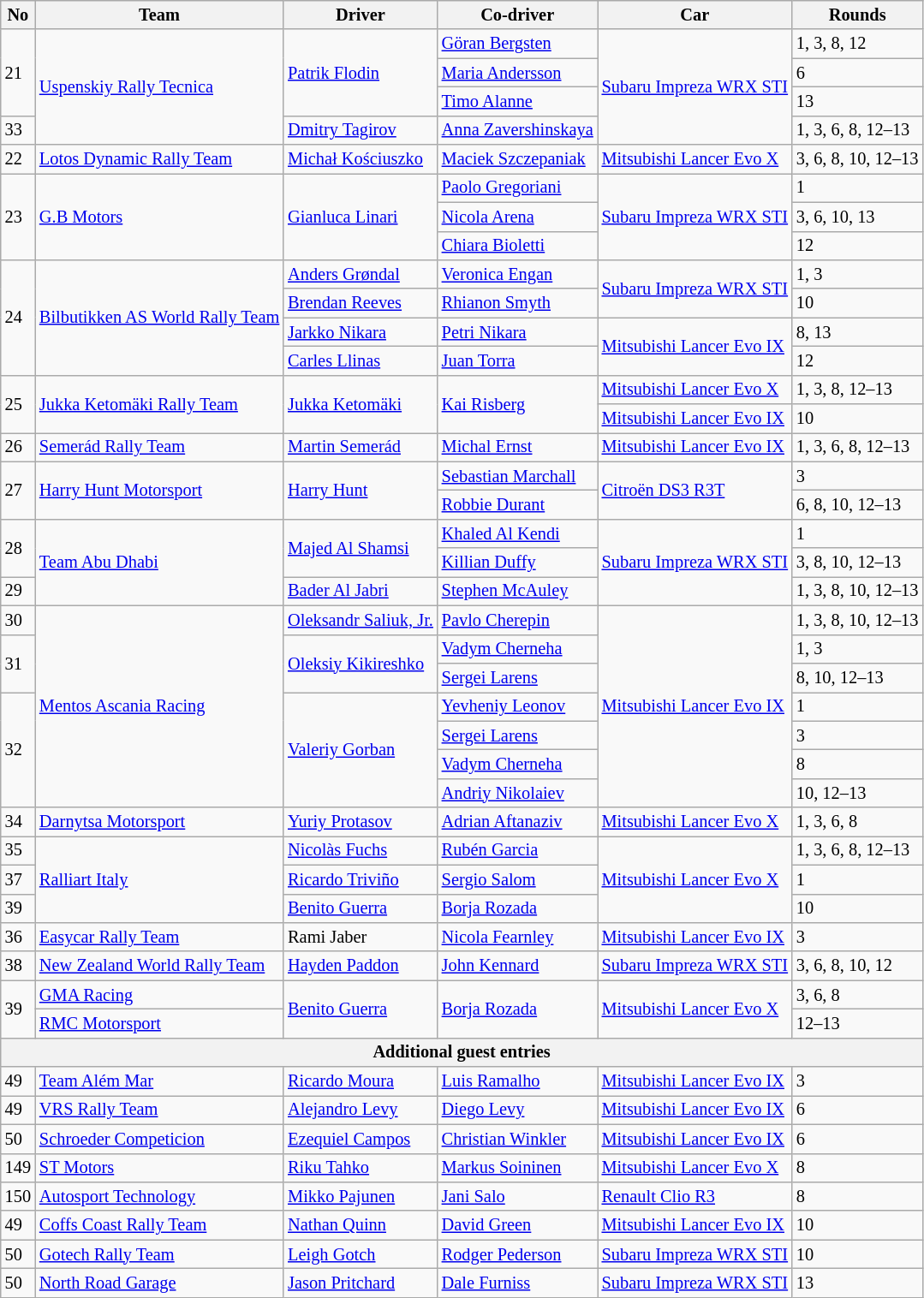<table class="wikitable" style="font-size: 85%">
<tr>
<th>No</th>
<th>Team</th>
<th>Driver</th>
<th>Co-driver</th>
<th>Car</th>
<th>Rounds</th>
</tr>
<tr>
<td rowspan="3">21</td>
<td rowspan="4"> <a href='#'>Uspenskiy Rally Tecnica</a></td>
<td rowspan="3"> <a href='#'>Patrik Flodin</a></td>
<td> <a href='#'>Göran Bergsten</a></td>
<td rowspan="4"><a href='#'>Subaru Impreza WRX STI</a></td>
<td>1, 3, 8, 12</td>
</tr>
<tr>
<td> <a href='#'>Maria Andersson</a></td>
<td>6</td>
</tr>
<tr>
<td> <a href='#'>Timo Alanne</a></td>
<td>13</td>
</tr>
<tr>
<td>33</td>
<td> <a href='#'>Dmitry Tagirov</a></td>
<td> <a href='#'>Anna Zavershinskaya</a></td>
<td>1, 3, 6, 8, 12–13</td>
</tr>
<tr>
<td>22</td>
<td> <a href='#'>Lotos Dynamic Rally Team</a></td>
<td> <a href='#'>Michał Kościuszko</a></td>
<td> <a href='#'>Maciek Szczepaniak</a></td>
<td><a href='#'>Mitsubishi Lancer Evo X</a></td>
<td>3, 6, 8, 10, 12–13</td>
</tr>
<tr>
<td rowspan="3">23</td>
<td rowspan="3"> <a href='#'>G.B Motors</a></td>
<td rowspan="3"> <a href='#'>Gianluca Linari</a></td>
<td> <a href='#'>Paolo Gregoriani</a></td>
<td rowspan="3"><a href='#'>Subaru Impreza WRX STI</a></td>
<td>1</td>
</tr>
<tr>
<td> <a href='#'>Nicola Arena</a></td>
<td>3, 6, 10, 13</td>
</tr>
<tr>
<td> <a href='#'>Chiara Bioletti</a></td>
<td>12</td>
</tr>
<tr>
<td rowspan="4">24</td>
<td rowspan="4"> <a href='#'>Bilbutikken AS World Rally Team</a></td>
<td> <a href='#'>Anders Grøndal</a></td>
<td> <a href='#'>Veronica Engan</a></td>
<td rowspan="2"><a href='#'>Subaru Impreza WRX STI</a></td>
<td>1, 3</td>
</tr>
<tr>
<td> <a href='#'>Brendan Reeves</a></td>
<td> <a href='#'>Rhianon Smyth</a></td>
<td>10</td>
</tr>
<tr>
<td> <a href='#'>Jarkko Nikara</a></td>
<td> <a href='#'>Petri Nikara</a></td>
<td rowspan="2"><a href='#'>Mitsubishi Lancer Evo IX</a></td>
<td>8, 13</td>
</tr>
<tr>
<td> <a href='#'>Carles Llinas</a></td>
<td> <a href='#'>Juan Torra</a></td>
<td>12</td>
</tr>
<tr>
<td rowspan="2">25</td>
<td rowspan="2"> <a href='#'>Jukka Ketomäki Rally Team</a></td>
<td rowspan="2"> <a href='#'>Jukka Ketomäki</a></td>
<td rowspan="2"> <a href='#'>Kai Risberg</a></td>
<td><a href='#'>Mitsubishi Lancer Evo X</a></td>
<td>1, 3, 8, 12–13</td>
</tr>
<tr>
<td><a href='#'>Mitsubishi Lancer Evo IX</a></td>
<td>10</td>
</tr>
<tr>
<td>26</td>
<td> <a href='#'>Semerád Rally Team</a></td>
<td> <a href='#'>Martin Semerád</a></td>
<td> <a href='#'>Michal Ernst</a></td>
<td><a href='#'>Mitsubishi Lancer Evo IX</a></td>
<td>1, 3, 6, 8, 12–13</td>
</tr>
<tr>
<td rowspan="2">27</td>
<td rowspan="2"> <a href='#'>Harry Hunt Motorsport</a></td>
<td rowspaN="2"> <a href='#'>Harry Hunt</a></td>
<td> <a href='#'>Sebastian Marchall</a></td>
<td rowspan="2"><a href='#'>Citroën DS3 R3T</a></td>
<td>3</td>
</tr>
<tr>
<td> <a href='#'>Robbie Durant</a></td>
<td>6, 8, 10, 12–13</td>
</tr>
<tr>
<td rowspan="2">28</td>
<td rowspan="3"> <a href='#'>Team Abu Dhabi</a></td>
<td rowspan="2"> <a href='#'>Majed Al Shamsi</a></td>
<td> <a href='#'>Khaled Al Kendi</a></td>
<td rowspan="3"><a href='#'>Subaru Impreza WRX STI</a></td>
<td>1</td>
</tr>
<tr>
<td> <a href='#'>Killian Duffy</a></td>
<td>3, 8, 10, 12–13</td>
</tr>
<tr>
<td>29</td>
<td> <a href='#'>Bader Al Jabri</a></td>
<td> <a href='#'>Stephen McAuley</a></td>
<td>1, 3, 8, 10, 12–13</td>
</tr>
<tr>
<td>30</td>
<td rowspan="7"> <a href='#'>Mentos Ascania Racing</a></td>
<td> <a href='#'>Oleksandr Saliuk, Jr.</a></td>
<td> <a href='#'>Pavlo Cherepin</a></td>
<td rowspan="7"><a href='#'>Mitsubishi Lancer Evo IX</a></td>
<td>1, 3, 8, 10, 12–13</td>
</tr>
<tr>
<td rowspan="2">31</td>
<td rowspan="2"> <a href='#'>Oleksiy Kikireshko</a></td>
<td> <a href='#'>Vadym Cherneha</a></td>
<td>1, 3</td>
</tr>
<tr>
<td> <a href='#'>Sergei Larens</a></td>
<td>8, 10, 12–13</td>
</tr>
<tr>
<td rowspan="4">32</td>
<td rowspan="4"> <a href='#'>Valeriy Gorban</a></td>
<td> <a href='#'>Yevheniy Leonov</a></td>
<td>1</td>
</tr>
<tr>
<td> <a href='#'>Sergei Larens</a></td>
<td>3</td>
</tr>
<tr>
<td> <a href='#'>Vadym Cherneha</a></td>
<td>8</td>
</tr>
<tr>
<td> <a href='#'>Andriy Nikolaiev</a></td>
<td>10, 12–13</td>
</tr>
<tr>
<td>34</td>
<td> <a href='#'>Darnytsa Motorsport</a></td>
<td> <a href='#'>Yuriy Protasov</a></td>
<td> <a href='#'>Adrian Aftanaziv</a></td>
<td><a href='#'>Mitsubishi Lancer Evo X</a></td>
<td>1, 3, 6, 8</td>
</tr>
<tr>
<td>35</td>
<td rowspan="3"> <a href='#'>Ralliart Italy</a></td>
<td> <a href='#'>Nicolàs Fuchs</a></td>
<td> <a href='#'>Rubén Garcia</a></td>
<td rowspan="3"><a href='#'>Mitsubishi Lancer Evo X</a></td>
<td>1, 3, 6, 8, 12–13</td>
</tr>
<tr>
<td>37</td>
<td> <a href='#'>Ricardo Triviño</a></td>
<td> <a href='#'>Sergio Salom</a></td>
<td>1</td>
</tr>
<tr>
<td>39</td>
<td> <a href='#'>Benito Guerra</a></td>
<td> <a href='#'>Borja Rozada</a></td>
<td>10</td>
</tr>
<tr>
<td>36</td>
<td> <a href='#'>Easycar Rally Team</a></td>
<td> Rami Jaber</td>
<td> <a href='#'>Nicola Fearnley</a></td>
<td><a href='#'>Mitsubishi Lancer Evo IX</a></td>
<td>3</td>
</tr>
<tr>
<td>38</td>
<td> <a href='#'>New Zealand World Rally Team</a></td>
<td> <a href='#'>Hayden Paddon</a></td>
<td> <a href='#'>John Kennard</a></td>
<td><a href='#'>Subaru Impreza WRX STI</a></td>
<td>3, 6, 8, 10, 12</td>
</tr>
<tr>
<td rowspan="2">39</td>
<td> <a href='#'>GMA Racing</a></td>
<td rowspan="2"> <a href='#'>Benito Guerra</a></td>
<td rowspan="2"> <a href='#'>Borja Rozada</a></td>
<td rowspan="2"><a href='#'>Mitsubishi Lancer Evo X</a></td>
<td>3, 6, 8</td>
</tr>
<tr>
<td> <a href='#'>RMC Motorsport</a></td>
<td>12–13</td>
</tr>
<tr>
<th colspan=6>Additional guest entries </th>
</tr>
<tr>
<td>49</td>
<td> <a href='#'>Team Além Mar</a></td>
<td> <a href='#'>Ricardo Moura</a></td>
<td> <a href='#'>Luis Ramalho</a></td>
<td><a href='#'>Mitsubishi Lancer Evo IX</a></td>
<td>3</td>
</tr>
<tr>
<td>49</td>
<td> <a href='#'>VRS Rally Team</a></td>
<td> <a href='#'>Alejandro Levy</a></td>
<td> <a href='#'>Diego Levy</a></td>
<td><a href='#'>Mitsubishi Lancer Evo IX</a></td>
<td>6</td>
</tr>
<tr>
<td>50</td>
<td> <a href='#'>Schroeder Competicion</a></td>
<td> <a href='#'>Ezequiel Campos</a></td>
<td> <a href='#'>Christian Winkler</a></td>
<td><a href='#'>Mitsubishi Lancer Evo IX</a></td>
<td>6</td>
</tr>
<tr>
<td>149</td>
<td> <a href='#'>ST Motors</a></td>
<td> <a href='#'>Riku Tahko</a></td>
<td> <a href='#'>Markus Soininen</a></td>
<td><a href='#'>Mitsubishi Lancer Evo X</a></td>
<td>8</td>
</tr>
<tr>
<td>150</td>
<td> <a href='#'>Autosport Technology</a></td>
<td> <a href='#'>Mikko Pajunen</a></td>
<td> <a href='#'>Jani Salo</a></td>
<td><a href='#'>Renault Clio R3</a></td>
<td>8</td>
</tr>
<tr>
<td>49</td>
<td> <a href='#'>Coffs Coast Rally Team</a></td>
<td> <a href='#'>Nathan Quinn</a></td>
<td> <a href='#'>David Green</a></td>
<td><a href='#'>Mitsubishi Lancer Evo IX</a></td>
<td>10</td>
</tr>
<tr>
<td>50</td>
<td> <a href='#'>Gotech Rally Team</a></td>
<td> <a href='#'>Leigh Gotch</a></td>
<td> <a href='#'>Rodger Pederson</a></td>
<td><a href='#'>Subaru Impreza WRX STI</a></td>
<td>10</td>
</tr>
<tr>
<td>50</td>
<td> <a href='#'>North Road Garage</a></td>
<td> <a href='#'>Jason Pritchard</a></td>
<td> <a href='#'>Dale Furniss</a></td>
<td><a href='#'>Subaru Impreza WRX STI</a></td>
<td>13</td>
</tr>
</table>
